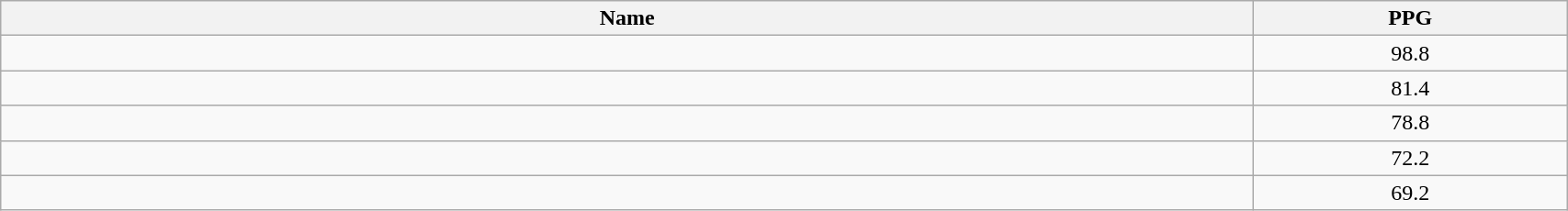<table class=wikitable width="90%">
<tr>
<th width="80%">Name</th>
<th width="20%">PPG</th>
</tr>
<tr>
<td></td>
<td align=center>98.8</td>
</tr>
<tr>
<td></td>
<td align=center>81.4</td>
</tr>
<tr>
<td></td>
<td align=center>78.8</td>
</tr>
<tr>
<td></td>
<td align=center>72.2</td>
</tr>
<tr>
<td></td>
<td align=center>69.2</td>
</tr>
</table>
